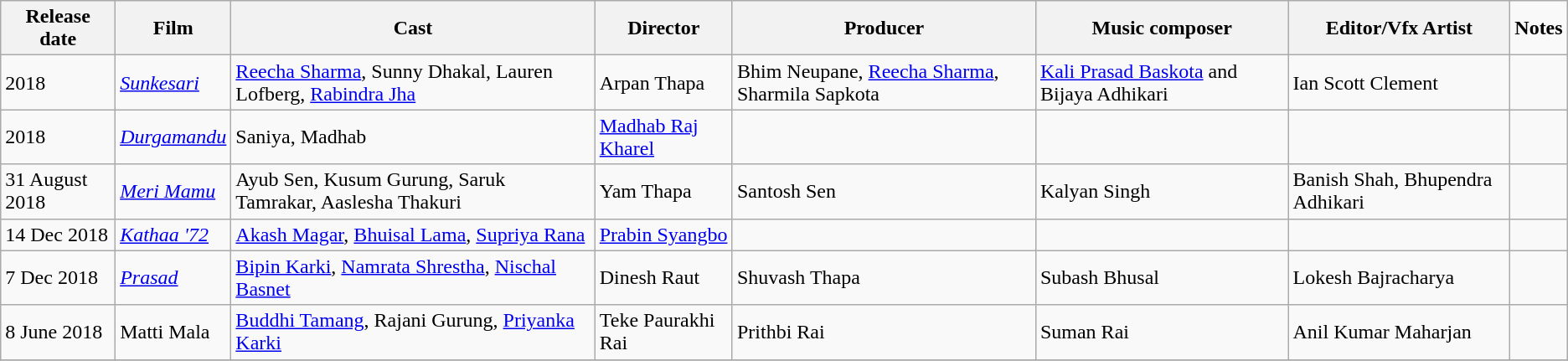<table class="wikitable sortable">
<tr>
<th>Release date</th>
<th>Film</th>
<th>Cast</th>
<th>Director</th>
<th>Producer</th>
<th>Music composer</th>
<th>Editor/Vfx Artist</th>
<td><strong>Notes</strong></td>
</tr>
<tr>
<td>2018</td>
<td><em><a href='#'>Sunkesari</a></em></td>
<td><a href='#'>Reecha Sharma</a>, Sunny Dhakal, Lauren Lofberg, <a href='#'>Rabindra Jha</a></td>
<td>Arpan Thapa</td>
<td>Bhim Neupane, <a href='#'>Reecha Sharma</a>, Sharmila Sapkota</td>
<td><a href='#'>Kali Prasad Baskota</a> and Bijaya Adhikari</td>
<td>Ian Scott Clement</td>
<td></td>
</tr>
<tr>
<td>2018</td>
<td><em><a href='#'>Durgamandu</a></em></td>
<td>Saniya, Madhab</td>
<td><a href='#'>Madhab Raj Kharel</a></td>
<td></td>
<td></td>
<td></td>
<td></td>
</tr>
<tr>
<td>31 August 2018</td>
<td><em><a href='#'>Meri Mamu</a></em></td>
<td>Ayub Sen, Kusum Gurung, Saruk Tamrakar, Aaslesha Thakuri</td>
<td>Yam Thapa</td>
<td>Santosh Sen</td>
<td>Kalyan Singh</td>
<td>Banish Shah, Bhupendra Adhikari</td>
<td></td>
</tr>
<tr>
<td>14 Dec 2018</td>
<td><em><a href='#'>Kathaa '72</a></em></td>
<td><a href='#'>Akash Magar</a>, <a href='#'>Bhuisal Lama</a>, <a href='#'>Supriya Rana</a></td>
<td><a href='#'>Prabin Syangbo</a></td>
<td></td>
<td></td>
<td></td>
<td></td>
</tr>
<tr>
<td>7 Dec 2018</td>
<td><em><a href='#'>Prasad</a></em></td>
<td><a href='#'>Bipin Karki</a>, <a href='#'>Namrata Shrestha</a>, <a href='#'>Nischal Basnet</a></td>
<td>Dinesh Raut</td>
<td>Shuvash Thapa</td>
<td>Subash Bhusal</td>
<td>Lokesh Bajracharya</td>
</tr>
<tr>
<td>8 June 2018</td>
<td>Matti Mala</td>
<td><a href='#'>Buddhi Tamang</a>, Rajani Gurung, <a href='#'>Priyanka Karki</a></td>
<td>Teke Paurakhi Rai</td>
<td>Prithbi Rai</td>
<td>Suman Rai</td>
<td>Anil Kumar Maharjan</td>
<td></td>
</tr>
<tr>
</tr>
</table>
